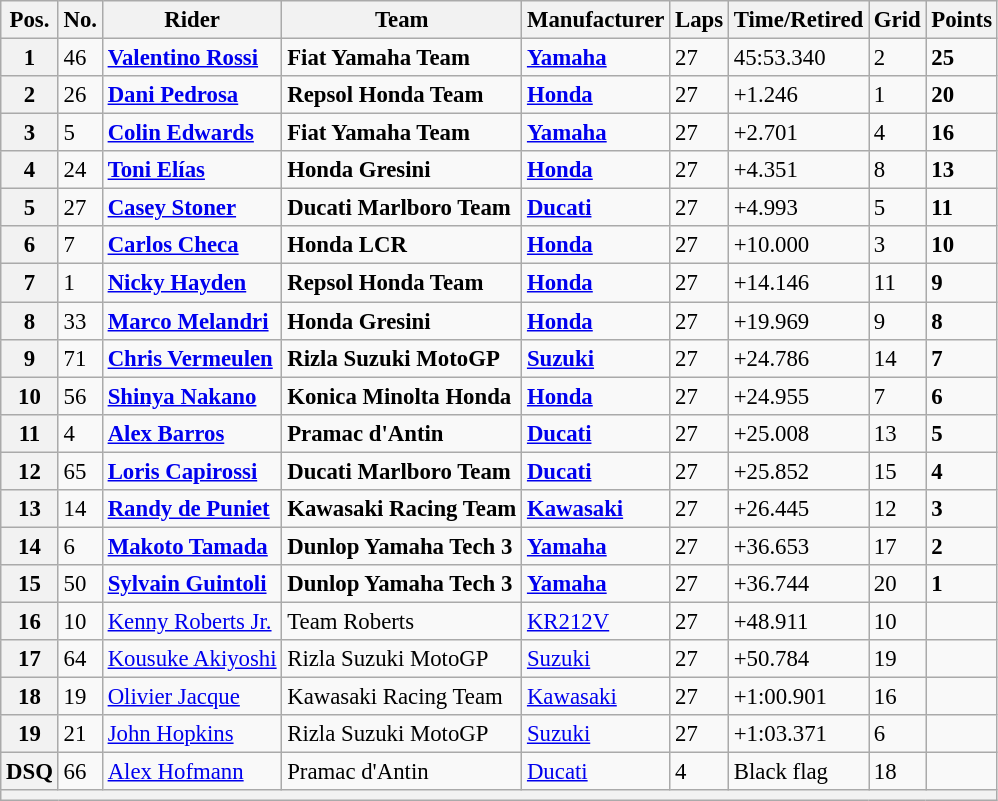<table class="wikitable" style="font-size: 95%;">
<tr>
<th>Pos.</th>
<th>No.</th>
<th>Rider</th>
<th>Team</th>
<th>Manufacturer</th>
<th>Laps</th>
<th>Time/Retired</th>
<th>Grid</th>
<th>Points</th>
</tr>
<tr>
<th>1</th>
<td>46</td>
<td> <strong><a href='#'>Valentino Rossi</a></strong></td>
<td><strong>Fiat Yamaha Team</strong></td>
<td><strong><a href='#'>Yamaha</a></strong></td>
<td>27</td>
<td>45:53.340</td>
<td>2</td>
<td><strong>25</strong></td>
</tr>
<tr>
<th>2</th>
<td>26</td>
<td> <strong><a href='#'>Dani Pedrosa</a></strong></td>
<td><strong>Repsol Honda Team</strong></td>
<td><strong><a href='#'>Honda</a></strong></td>
<td>27</td>
<td>+1.246</td>
<td>1</td>
<td><strong>20</strong></td>
</tr>
<tr>
<th>3</th>
<td>5</td>
<td> <strong><a href='#'>Colin Edwards</a></strong></td>
<td><strong>Fiat Yamaha Team</strong></td>
<td><strong><a href='#'>Yamaha</a></strong></td>
<td>27</td>
<td>+2.701</td>
<td>4</td>
<td><strong>16</strong></td>
</tr>
<tr>
<th>4</th>
<td>24</td>
<td> <strong><a href='#'>Toni Elías</a></strong></td>
<td><strong>Honda Gresini</strong></td>
<td><strong><a href='#'>Honda</a></strong></td>
<td>27</td>
<td>+4.351</td>
<td>8</td>
<td><strong>13</strong></td>
</tr>
<tr>
<th>5</th>
<td>27</td>
<td> <strong><a href='#'>Casey Stoner</a></strong></td>
<td><strong>Ducati Marlboro Team</strong></td>
<td><strong><a href='#'>Ducati</a></strong></td>
<td>27</td>
<td>+4.993</td>
<td>5</td>
<td><strong>11</strong></td>
</tr>
<tr>
<th>6</th>
<td>7</td>
<td> <strong><a href='#'>Carlos Checa</a></strong></td>
<td><strong>Honda LCR</strong></td>
<td><strong><a href='#'>Honda</a></strong></td>
<td>27</td>
<td>+10.000</td>
<td>3</td>
<td><strong>10</strong></td>
</tr>
<tr>
<th>7</th>
<td>1</td>
<td> <strong><a href='#'>Nicky Hayden</a></strong></td>
<td><strong>Repsol Honda Team</strong></td>
<td><strong><a href='#'>Honda</a></strong></td>
<td>27</td>
<td>+14.146</td>
<td>11</td>
<td><strong>9</strong></td>
</tr>
<tr>
<th>8</th>
<td>33</td>
<td> <strong><a href='#'>Marco Melandri</a></strong></td>
<td><strong>Honda Gresini</strong></td>
<td><strong><a href='#'>Honda</a></strong></td>
<td>27</td>
<td>+19.969</td>
<td>9</td>
<td><strong>8</strong></td>
</tr>
<tr>
<th>9</th>
<td>71</td>
<td> <strong><a href='#'>Chris Vermeulen</a></strong></td>
<td><strong>Rizla Suzuki MotoGP</strong></td>
<td><strong><a href='#'>Suzuki</a></strong></td>
<td>27</td>
<td>+24.786</td>
<td>14</td>
<td><strong>7</strong></td>
</tr>
<tr>
<th>10</th>
<td>56</td>
<td> <strong><a href='#'>Shinya Nakano</a></strong></td>
<td><strong>Konica Minolta Honda</strong></td>
<td><strong><a href='#'>Honda</a></strong></td>
<td>27</td>
<td>+24.955</td>
<td>7</td>
<td><strong>6</strong></td>
</tr>
<tr>
<th>11</th>
<td>4</td>
<td> <strong><a href='#'>Alex Barros</a></strong></td>
<td><strong>Pramac d'Antin</strong></td>
<td><strong><a href='#'>Ducati</a></strong></td>
<td>27</td>
<td>+25.008</td>
<td>13</td>
<td><strong>5</strong></td>
</tr>
<tr>
<th>12</th>
<td>65</td>
<td> <strong><a href='#'>Loris Capirossi</a></strong></td>
<td><strong>Ducati Marlboro Team</strong></td>
<td><strong><a href='#'>Ducati</a></strong></td>
<td>27</td>
<td>+25.852</td>
<td>15</td>
<td><strong>4</strong></td>
</tr>
<tr>
<th>13</th>
<td>14</td>
<td> <strong><a href='#'>Randy de Puniet</a></strong></td>
<td><strong>Kawasaki Racing Team</strong></td>
<td><strong><a href='#'>Kawasaki</a></strong></td>
<td>27</td>
<td>+26.445</td>
<td>12</td>
<td><strong>3</strong></td>
</tr>
<tr>
<th>14</th>
<td>6</td>
<td> <strong><a href='#'>Makoto Tamada</a></strong></td>
<td><strong>Dunlop Yamaha Tech 3</strong></td>
<td><strong><a href='#'>Yamaha</a></strong></td>
<td>27</td>
<td>+36.653</td>
<td>17</td>
<td><strong>2</strong></td>
</tr>
<tr>
<th>15</th>
<td>50</td>
<td> <strong><a href='#'>Sylvain Guintoli</a></strong></td>
<td><strong>Dunlop Yamaha Tech 3</strong></td>
<td><strong><a href='#'>Yamaha</a></strong></td>
<td>27</td>
<td>+36.744</td>
<td>20</td>
<td><strong>1</strong></td>
</tr>
<tr>
<th>16</th>
<td>10</td>
<td> <a href='#'>Kenny Roberts Jr.</a></td>
<td>Team Roberts</td>
<td><a href='#'>KR212V</a></td>
<td>27</td>
<td>+48.911</td>
<td>10</td>
<td></td>
</tr>
<tr>
<th>17</th>
<td>64</td>
<td> <a href='#'>Kousuke Akiyoshi</a></td>
<td>Rizla Suzuki MotoGP</td>
<td><a href='#'>Suzuki</a></td>
<td>27</td>
<td>+50.784</td>
<td>19</td>
<td></td>
</tr>
<tr>
<th>18</th>
<td>19</td>
<td> <a href='#'>Olivier Jacque</a></td>
<td>Kawasaki Racing Team</td>
<td><a href='#'>Kawasaki</a></td>
<td>27</td>
<td>+1:00.901</td>
<td>16</td>
<td></td>
</tr>
<tr>
<th>19</th>
<td>21</td>
<td> <a href='#'>John Hopkins</a></td>
<td>Rizla Suzuki MotoGP</td>
<td><a href='#'>Suzuki</a></td>
<td>27</td>
<td>+1:03.371</td>
<td>6</td>
<td></td>
</tr>
<tr>
<th>DSQ</th>
<td>66</td>
<td> <a href='#'>Alex Hofmann</a></td>
<td>Pramac d'Antin</td>
<td><a href='#'>Ducati</a></td>
<td>4</td>
<td>Black flag</td>
<td>18</td>
<td></td>
</tr>
<tr>
<th colspan=9></th>
</tr>
</table>
